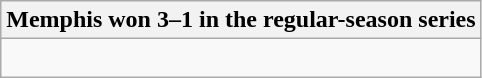<table class="wikitable collapsible collapsed">
<tr>
<th>Memphis won 3–1 in the regular-season series</th>
</tr>
<tr>
<td><br>


</td>
</tr>
</table>
